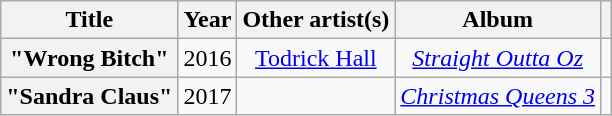<table class="wikitable plainrowheaders" style="text-align:center;" border="1">
<tr>
<th scope="col" rowspan="1">Title</th>
<th scope="col" rowspan="1">Year</th>
<th scope="col" rowspan="1">Other artist(s)</th>
<th scope="col" rowspan="1">Album</th>
<th></th>
</tr>
<tr>
<th scope="row">"Wrong Bitch"</th>
<td>2016</td>
<td><a href='#'>Todrick Hall</a></td>
<td><em><a href='#'>Straight Outta Oz</a></em></td>
<td></td>
</tr>
<tr>
<th scope="row">"Sandra Claus"</th>
<td>2017</td>
<td></td>
<td><em><a href='#'>Christmas Queens 3</a></em></td>
<td></td>
</tr>
</table>
